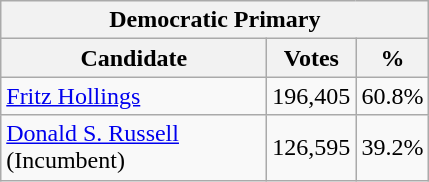<table class=wikitable>
<tr>
<th colspan=3>Democratic Primary</th>
</tr>
<tr>
<th style="width:170px">Candidate</th>
<th style="width: 50px">Votes</th>
<th style="width: 40px">%</th>
</tr>
<tr>
<td><a href='#'>Fritz Hollings</a></td>
<td align      ="right">196,405</td>
<td align      ="right">60.8%</td>
</tr>
<tr>
<td><a href='#'>Donald S. Russell</a> (Incumbent)</td>
<td align      ="right">126,595</td>
<td align      ="right">39.2%</td>
</tr>
</table>
